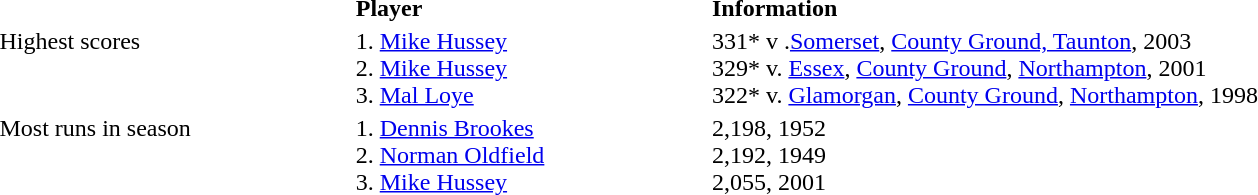<table style="width:100%;">
<tr>
<th style="text-align:left; width:15%;"></th>
<th style="text-align:left; width:15%;">Player</th>
<th style="text-align:left; width:50%;">Information</th>
</tr>
<tr>
<td align=left valign=top>Highest scores</td>
<td align=left>1. <a href='#'>Mike Hussey</a><br>2. <a href='#'>Mike Hussey</a><br>3. <a href='#'>Mal Loye</a></td>
<td align=left>331* v .<a href='#'>Somerset</a>, <a href='#'>County Ground, Taunton</a>, 2003<br>329* v. <a href='#'>Essex</a>, <a href='#'>County Ground</a>, <a href='#'>Northampton</a>, 2001<br>322* v. <a href='#'>Glamorgan</a>, <a href='#'>County Ground</a>, <a href='#'>Northampton</a>, 1998</td>
</tr>
<tr>
<td align=left valign=top>Most runs in season</td>
<td align=left>1. <a href='#'>Dennis Brookes</a><br>2. <a href='#'>Norman Oldfield</a><br>3. <a href='#'>Mike Hussey</a></td>
<td align=left>2,198, 1952<br>2,192, 1949<br>2,055, 2001</td>
</tr>
</table>
